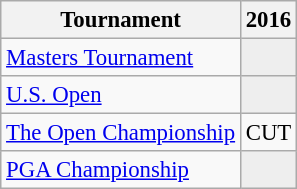<table class="wikitable" style="font-size:95%;text-align:center;">
<tr>
<th>Tournament</th>
<th>2016</th>
</tr>
<tr>
<td align=left><a href='#'>Masters Tournament</a></td>
<td style="background:#eeeeee;"></td>
</tr>
<tr>
<td align=left><a href='#'>U.S. Open</a></td>
<td style="background:#eeeeee;"></td>
</tr>
<tr>
<td align=left><a href='#'>The Open Championship</a></td>
<td>CUT</td>
</tr>
<tr>
<td align=left><a href='#'>PGA Championship</a></td>
<td style="background:#eeeeee;"></td>
</tr>
</table>
